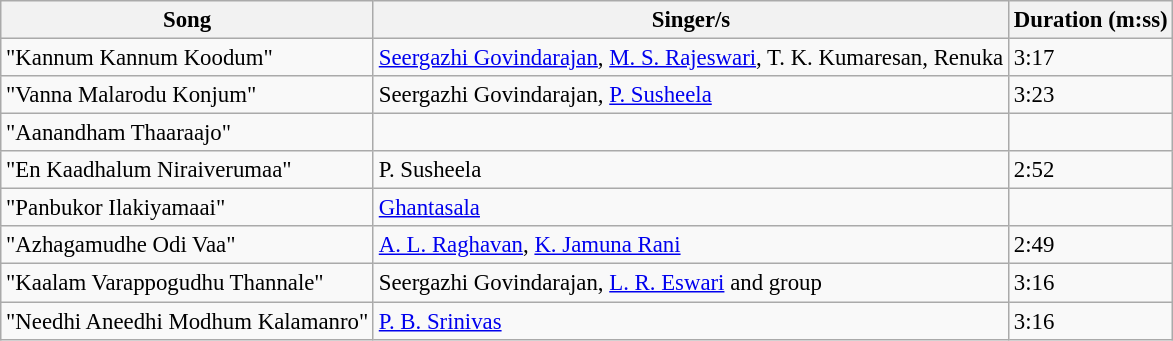<table class="wikitable" style="font-size:95%;">
<tr>
<th>Song</th>
<th>Singer/s</th>
<th>Duration (m:ss)</th>
</tr>
<tr>
<td>"Kannum Kannum Koodum"</td>
<td><a href='#'>Seergazhi Govindarajan</a>, <a href='#'>M. S. Rajeswari</a>, T. K. Kumaresan, Renuka</td>
<td>3:17</td>
</tr>
<tr>
<td>"Vanna Malarodu Konjum"</td>
<td>Seergazhi Govindarajan, <a href='#'>P. Susheela</a></td>
<td>3:23</td>
</tr>
<tr>
<td>"Aanandham Thaaraajo"</td>
<td></td>
<td></td>
</tr>
<tr>
<td>"En Kaadhalum Niraiverumaa"</td>
<td>P. Susheela</td>
<td>2:52</td>
</tr>
<tr>
<td>"Panbukor Ilakiyamaai"</td>
<td><a href='#'>Ghantasala</a></td>
<td></td>
</tr>
<tr>
<td>"Azhagamudhe Odi Vaa"</td>
<td><a href='#'>A. L. Raghavan</a>, <a href='#'>K. Jamuna Rani</a></td>
<td>2:49</td>
</tr>
<tr>
<td>"Kaalam Varappogudhu Thannale"</td>
<td>Seergazhi Govindarajan, <a href='#'>L. R. Eswari</a> and group</td>
<td>3:16</td>
</tr>
<tr>
<td>"Needhi Aneedhi Modhum Kalamanro"</td>
<td><a href='#'>P. B. Srinivas</a></td>
<td>3:16</td>
</tr>
</table>
